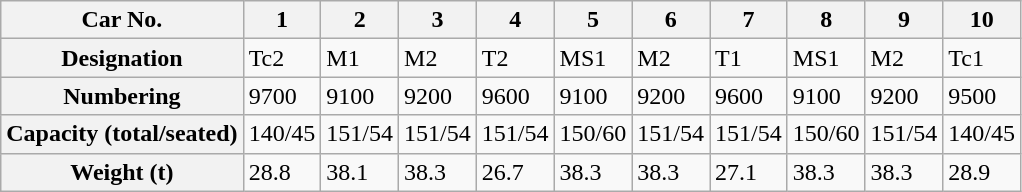<table class="wikitable">
<tr>
<th>Car No.</th>
<th>1</th>
<th>2</th>
<th>3</th>
<th>4</th>
<th>5</th>
<th>6</th>
<th>7</th>
<th>8</th>
<th>9</th>
<th>10</th>
</tr>
<tr>
<th>Designation</th>
<td>Tc2</td>
<td>M1</td>
<td>M2</td>
<td>T2</td>
<td>MS1</td>
<td>M2</td>
<td>T1</td>
<td>MS1</td>
<td>M2</td>
<td>Tc1</td>
</tr>
<tr>
<th>Numbering</th>
<td>9700</td>
<td>9100</td>
<td>9200</td>
<td>9600</td>
<td>9100</td>
<td>9200</td>
<td>9600</td>
<td>9100</td>
<td>9200</td>
<td>9500</td>
</tr>
<tr>
<th>Capacity (total/seated)</th>
<td>140/45</td>
<td>151/54</td>
<td>151/54</td>
<td>151/54</td>
<td>150/60</td>
<td>151/54</td>
<td>151/54</td>
<td>150/60</td>
<td>151/54</td>
<td>140/45</td>
</tr>
<tr>
<th>Weight (t)</th>
<td>28.8</td>
<td>38.1</td>
<td>38.3</td>
<td>26.7</td>
<td>38.3</td>
<td>38.3</td>
<td>27.1</td>
<td>38.3</td>
<td>38.3</td>
<td>28.9</td>
</tr>
</table>
